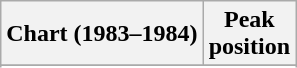<table class="wikitable sortable plainrowheaders">
<tr>
<th>Chart (1983–1984)</th>
<th>Peak<br>position</th>
</tr>
<tr>
</tr>
<tr>
</tr>
<tr>
</tr>
</table>
